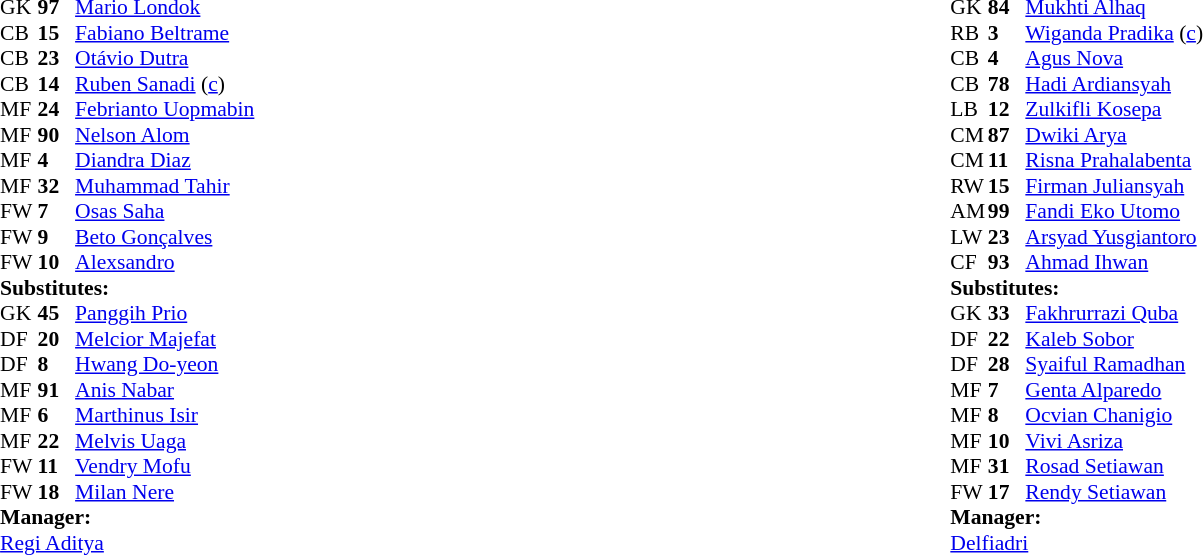<table width="100%">
<tr>
<td valign="top" width="50%"><br><table style="font-size: 90%" cellspacing="0" cellpadding="0" align=center>
<tr>
<th width=25></th>
<th width=25></th>
</tr>
<tr>
<td>GK</td>
<td><strong>97</strong></td>
<td> <a href='#'>Mario Londok</a></td>
</tr>
<tr>
<td>CB</td>
<td><strong>15</strong></td>
<td> <a href='#'>Fabiano Beltrame</a></td>
</tr>
<tr>
<td>CB</td>
<td><strong>23</strong></td>
<td> <a href='#'>Otávio Dutra</a></td>
</tr>
<tr>
<td>CB</td>
<td><strong>14</strong></td>
<td> <a href='#'>Ruben Sanadi</a> (<a href='#'>c</a>)</td>
</tr>
<tr>
<td>MF</td>
<td><strong>24</strong></td>
<td> <a href='#'>Febrianto Uopmabin</a></td>
</tr>
<tr>
<td>MF</td>
<td><strong>90</strong></td>
<td> <a href='#'>Nelson Alom</a></td>
<td></td>
</tr>
<tr>
<td>MF</td>
<td><strong>4</strong></td>
<td> <a href='#'>Diandra Diaz</a></td>
<td></td>
<td></td>
</tr>
<tr>
<td>MF</td>
<td><strong>32</strong></td>
<td> <a href='#'>Muhammad Tahir</a></td>
</tr>
<tr>
<td>FW</td>
<td><strong>7</strong></td>
<td> <a href='#'>Osas Saha</a></td>
<td></td>
<td></td>
</tr>
<tr>
<td>FW</td>
<td><strong>9</strong></td>
<td> <a href='#'>Beto Gonçalves</a></td>
</tr>
<tr>
<td>FW</td>
<td><strong>10</strong></td>
<td> <a href='#'>Alexsandro</a></td>
<td></td>
<td></td>
</tr>
<tr>
<td colspan=3><strong>Substitutes:</strong></td>
</tr>
<tr>
<td>GK</td>
<td><strong>45</strong></td>
<td> <a href='#'>Panggih Prio</a></td>
</tr>
<tr>
<td>DF</td>
<td><strong>20</strong></td>
<td> <a href='#'>Melcior Majefat</a></td>
<td></td>
<td></td>
</tr>
<tr>
<td>DF</td>
<td><strong>8</strong></td>
<td> <a href='#'>Hwang Do-yeon</a></td>
</tr>
<tr>
<td>MF</td>
<td><strong>91</strong></td>
<td> <a href='#'>Anis Nabar</a></td>
<td></td>
<td></td>
</tr>
<tr>
<td>MF</td>
<td><strong>6</strong></td>
<td> <a href='#'>Marthinus Isir</a></td>
<td></td>
<td></td>
</tr>
<tr>
<td>MF</td>
<td><strong>22</strong></td>
<td> <a href='#'>Melvis Uaga</a></td>
</tr>
<tr>
<td>FW</td>
<td><strong>11</strong></td>
<td> <a href='#'>Vendry Mofu</a></td>
</tr>
<tr>
<td>FW</td>
<td><strong>18</strong></td>
<td> <a href='#'>Milan Nere</a></td>
</tr>
<tr>
<td colspan=3><strong>Manager:</strong></td>
</tr>
<tr>
<td colspan=3> <a href='#'>Regi Aditya</a></td>
</tr>
</table>
</td>
<td valign="top"></td>
<td valign="top" width="50%"><br><table style="font-size: 90%" cellspacing="0" cellpadding="0" align="center">
<tr>
<th width=25></th>
<th width=25></th>
</tr>
<tr>
<td>GK</td>
<td><strong>84</strong></td>
<td> <a href='#'>Mukhti Alhaq</a></td>
</tr>
<tr>
<td>RB</td>
<td><strong>3</strong></td>
<td> <a href='#'>Wiganda Pradika</a> (<a href='#'>c</a>)</td>
</tr>
<tr>
<td>CB</td>
<td><strong>4</strong></td>
<td> <a href='#'>Agus Nova</a></td>
<td></td>
</tr>
<tr>
<td>CB</td>
<td><strong>78</strong></td>
<td> <a href='#'>Hadi Ardiansyah</a></td>
<td></td>
</tr>
<tr>
<td>LB</td>
<td><strong>12</strong></td>
<td> <a href='#'>Zulkifli Kosepa</a></td>
<td></td>
<td></td>
</tr>
<tr>
<td>CM</td>
<td><strong>87</strong></td>
<td> <a href='#'>Dwiki Arya</a></td>
<td></td>
<td></td>
</tr>
<tr>
<td>CM</td>
<td><strong>11</strong></td>
<td> <a href='#'>Risna Prahalabenta</a></td>
</tr>
<tr>
<td>RW</td>
<td><strong>15</strong></td>
<td> <a href='#'>Firman Juliansyah</a></td>
</tr>
<tr>
<td>AM</td>
<td><strong>99</strong></td>
<td> <a href='#'>Fandi Eko Utomo</a></td>
</tr>
<tr>
<td>LW</td>
<td><strong>23</strong></td>
<td> <a href='#'>Arsyad Yusgiantoro</a></td>
<td></td>
<td></td>
</tr>
<tr>
<td>CF</td>
<td><strong>93</strong></td>
<td> <a href='#'>Ahmad Ihwan</a></td>
</tr>
<tr>
<td colspan=3><strong>Substitutes:</strong></td>
</tr>
<tr>
<td>GK</td>
<td><strong>33</strong></td>
<td> <a href='#'>Fakhrurrazi Quba</a></td>
</tr>
<tr>
<td>DF</td>
<td><strong>22</strong></td>
<td> <a href='#'>Kaleb Sobor</a></td>
</tr>
<tr>
<td>DF</td>
<td><strong>28</strong></td>
<td> <a href='#'>Syaiful Ramadhan</a></td>
</tr>
<tr>
<td>MF</td>
<td><strong>7</strong></td>
<td> <a href='#'>Genta Alparedo</a></td>
<td></td>
<td></td>
</tr>
<tr>
<td>MF</td>
<td><strong>8</strong></td>
<td> <a href='#'>Ocvian Chanigio</a></td>
<td></td>
<td></td>
</tr>
<tr>
<td>MF</td>
<td><strong>10</strong></td>
<td> <a href='#'>Vivi Asriza</a></td>
</tr>
<tr>
<td>MF</td>
<td><strong>31</strong></td>
<td> <a href='#'>Rosad Setiawan</a></td>
</tr>
<tr>
<td>FW</td>
<td><strong>17</strong></td>
<td> <a href='#'>Rendy Setiawan</a></td>
<td></td>
<td></td>
</tr>
<tr>
<td colspan=3><strong>Manager:</strong></td>
</tr>
<tr>
<td colspan=3> <a href='#'>Delfiadri</a></td>
</tr>
</table>
</td>
</tr>
</table>
